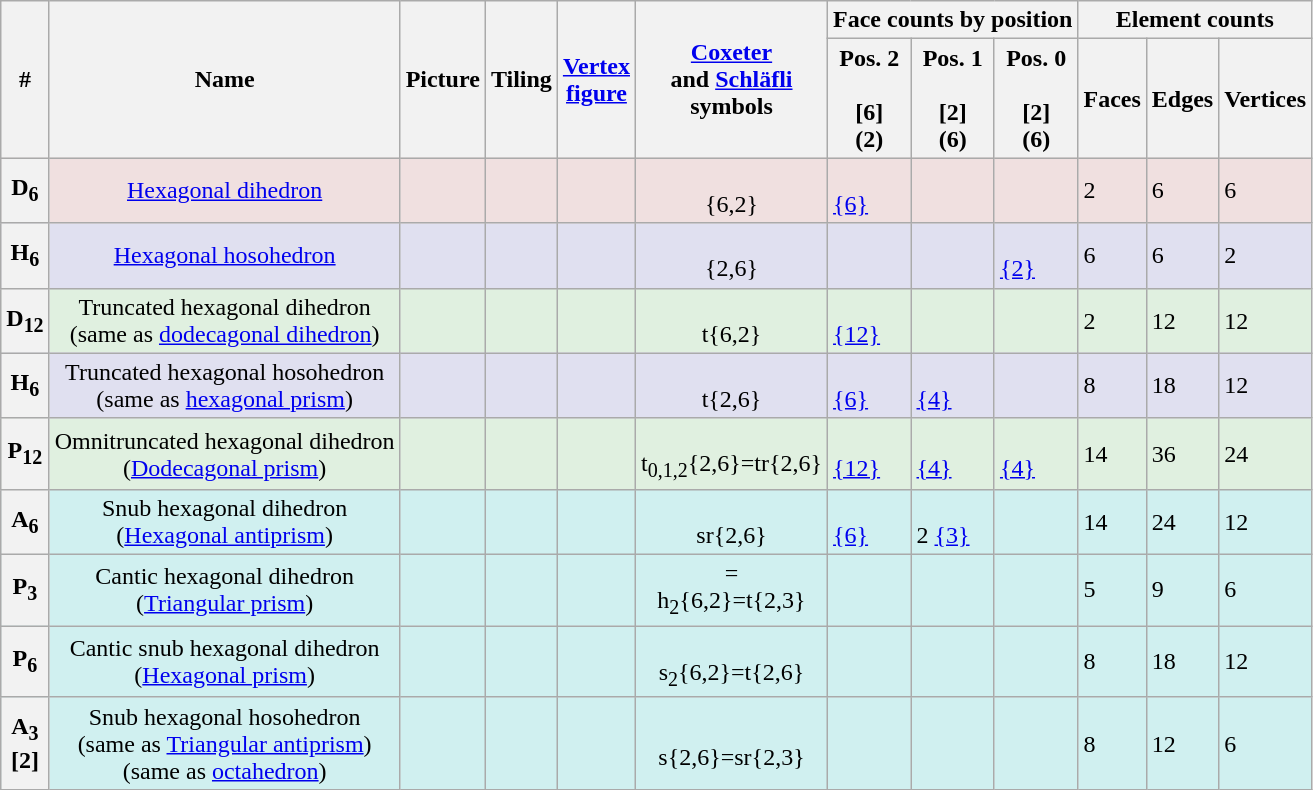<table class="wikitable">
<tr>
<th rowspan=2>#</th>
<th rowspan=2>Name</th>
<th rowspan=2>Picture</th>
<th rowspan=2>Tiling</th>
<th rowspan=2><a href='#'>Vertex<br>figure</a></th>
<th rowspan=2><a href='#'>Coxeter</a><br>and <a href='#'>Schläfli</a><br>symbols</th>
<th colspan=3>Face counts by position</th>
<th colspan=3>Element counts</th>
</tr>
<tr>
<th>Pos. 2<br><br>[6]<br>(2)</th>
<th>Pos. 1<br><br>[2]<br>(6)</th>
<th>Pos. 0<br><br>[2]<br>(6)</th>
<th>Faces</th>
<th>Edges</th>
<th>Vertices</th>
</tr>
<tr bgcolor="#f0e0e0">
<th>D<sub>6</sub></th>
<td align=center><a href='#'>Hexagonal dihedron</a></td>
<td></td>
<td></td>
<td></td>
<td align=center><br>{6,2}</td>
<td><br><a href='#'>{6}</a></td>
<td></td>
<td></td>
<td>2</td>
<td>6</td>
<td>6</td>
</tr>
<tr bgcolor="#e0e0f0">
<th>H<sub>6</sub></th>
<td align=center><a href='#'>Hexagonal hosohedron</a></td>
<td></td>
<td></td>
<td></td>
<td align=center><br>{2,6}</td>
<td></td>
<td></td>
<td><br><a href='#'>{2}</a></td>
<td>6</td>
<td>6</td>
<td>2</td>
</tr>
<tr bgcolor="#e0f0e0">
<th>D<sub>12</sub></th>
<td align=center>Truncated hexagonal dihedron<br>(same as <a href='#'>dodecagonal dihedron</a>)</td>
<td></td>
<td></td>
<td></td>
<td align=center><br>t{6,2}</td>
<td><br><a href='#'>{12}</a></td>
<td></td>
<td></td>
<td>2</td>
<td>12</td>
<td>12</td>
</tr>
<tr bgcolor="#e0e0f0">
<th>H<sub>6</sub></th>
<td align=center>Truncated hexagonal hosohedron<br>(same as <a href='#'>hexagonal prism</a>)</td>
<td></td>
<td></td>
<td></td>
<td align=center><br>t{2,6}</td>
<td><br><a href='#'>{6}</a></td>
<td><br><a href='#'>{4}</a></td>
<td></td>
<td>8</td>
<td>18</td>
<td>12</td>
</tr>
<tr bgcolor="#e0f0e0">
<th>P<sub>12</sub></th>
<td align=center>Omnitruncated hexagonal dihedron<br>(<a href='#'>Dodecagonal prism</a>)</td>
<td></td>
<td></td>
<td></td>
<td align=center><br>t<sub>0,1,2</sub>{2,6}=tr{2,6}</td>
<td><br><a href='#'>{12}</a></td>
<td><br><a href='#'>{4}</a></td>
<td><br><a href='#'>{4}</a></td>
<td>14</td>
<td>36</td>
<td>24</td>
</tr>
<tr bgcolor="#d0f0f0">
<th>A<sub>6</sub></th>
<td align=center>Snub hexagonal dihedron<br>(<a href='#'>Hexagonal antiprism</a>)</td>
<td></td>
<td></td>
<td></td>
<td align=center><br>sr{2,6}</td>
<td><br><a href='#'>{6}</a></td>
<td><br>2 <a href='#'>{3}</a></td>
<td> </td>
<td>14</td>
<td>24</td>
<td>12</td>
</tr>
<tr bgcolor="#d0f0f0">
<th>P<sub>3</sub></th>
<td align=center>Cantic hexagonal dihedron<br>(<a href='#'>Triangular prism</a>)</td>
<td></td>
<td></td>
<td></td>
<td align=center> = <br>h<sub>2</sub>{6,2}=t{2,3}</td>
<td></td>
<td></td>
<td></td>
<td>5</td>
<td>9</td>
<td>6</td>
</tr>
<tr bgcolor="#d0f0f0">
<th>P<sub>6</sub></th>
<td align=center>Cantic snub hexagonal dihedron<br>(<a href='#'>Hexagonal prism</a>)</td>
<td></td>
<td></td>
<td></td>
<td align=center><br>s<sub>2</sub>{6,2}=t{2,6}</td>
<td></td>
<td></td>
<td></td>
<td>8</td>
<td>18</td>
<td>12</td>
</tr>
<tr bgcolor="#d0f0f0">
<th>A<sub>3</sub><br>[2]</th>
<td align=center>Snub hexagonal hosohedron<br>(same as <a href='#'>Triangular antiprism</a>)<br>(same as <a href='#'>octahedron</a>)</td>
<td></td>
<td></td>
<td></td>
<td align=center><br>s{2,6}=sr{2,3}</td>
<td></td>
<td></td>
<td></td>
<td>8</td>
<td>12</td>
<td>6</td>
</tr>
</table>
